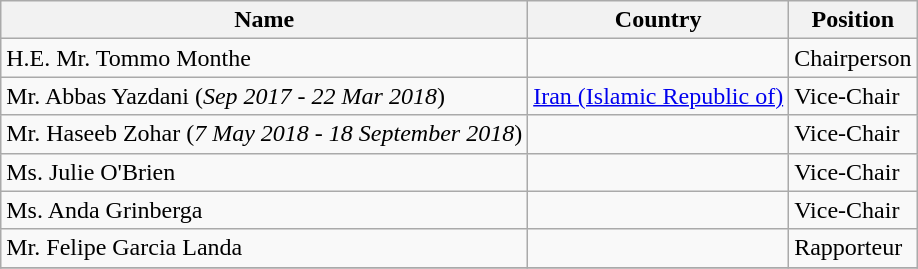<table class="wikitable">
<tr>
<th>Name</th>
<th>Country</th>
<th>Position</th>
</tr>
<tr>
<td>H.E. Mr. Tommo Monthe</td>
<td></td>
<td>Chairperson</td>
</tr>
<tr>
<td>Mr. Abbas Yazdani (<em>Sep 2017 - 22 Mar 2018</em>)</td>
<td> <a href='#'>Iran (Islamic Republic of)</a></td>
<td>Vice-Chair</td>
</tr>
<tr>
<td>Mr. Haseeb Zohar (<em>7 May 2018 - 18 September 2018</em>)</td>
<td></td>
<td>Vice-Chair</td>
</tr>
<tr>
<td>Ms. Julie O'Brien</td>
<td></td>
<td>Vice-Chair</td>
</tr>
<tr>
<td>Ms. Anda Grinberga</td>
<td></td>
<td>Vice-Chair</td>
</tr>
<tr>
<td>Mr. Felipe Garcia Landa</td>
<td></td>
<td>Rapporteur</td>
</tr>
<tr>
</tr>
</table>
